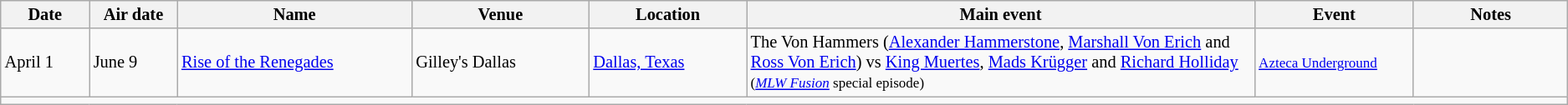<table class="sortable wikitable succession-box" style="font-size:85%; font-size:85%">
<tr>
<th scope="col" width="70">Date</th>
<th scope="col" width="70">Air date</th>
<th scope="col" width="200">Name</th>
<th scope="col" width="150">Venue</th>
<th scope="col" width="130">Location</th>
<th scope="col" width="450">Main event</th>
<th scope="col" width="130">Event</th>
<th scope="col" width="130">Notes</th>
</tr>
<tr>
<td>April 1</td>
<td>June 9</td>
<td><a href='#'>Rise of the Renegades</a></td>
<td>Gilley's Dallas</td>
<td><a href='#'>Dallas, Texas</a></td>
<td>The Von Hammers (<a href='#'>Alexander Hammerstone</a>, <a href='#'>Marshall Von Erich</a> and <a href='#'>Ross Von Erich</a>) vs <a href='#'>King Muertes</a>, <a href='#'>Mads Krügger</a> and <a href='#'>Richard Holliday</a><br><small>(<em><a href='#'>MLW Fusion</a></em> special episode)</small></td>
<td><small><a href='#'>Azteca Underground</a></small></td>
</tr>
<tr>
<td colspan="8"></td>
</tr>
</table>
